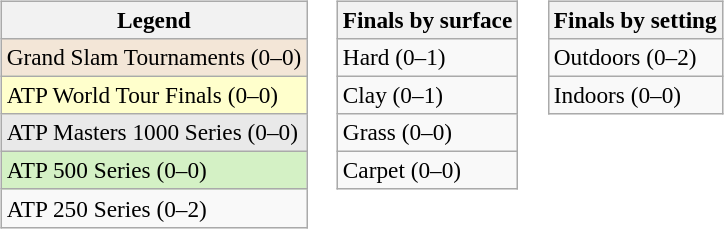<table>
<tr valign=top>
<td><br><table class=wikitable style=font-size:97%>
<tr>
<th>Legend</th>
</tr>
<tr style="background:#f3e6d7;">
<td>Grand Slam Tournaments (0–0)</td>
</tr>
<tr style="background:#ffc;">
<td>ATP World Tour Finals (0–0)</td>
</tr>
<tr style="background:#e9e9e9;">
<td>ATP Masters 1000 Series (0–0)</td>
</tr>
<tr style="background:#d4f1c5;">
<td>ATP 500 Series (0–0)</td>
</tr>
<tr>
<td>ATP 250 Series (0–2)</td>
</tr>
</table>
</td>
<td><br><table class=wikitable style=font-size:97%>
<tr>
<th>Finals by surface</th>
</tr>
<tr>
<td>Hard (0–1)</td>
</tr>
<tr>
<td>Clay (0–1)</td>
</tr>
<tr>
<td>Grass (0–0)</td>
</tr>
<tr>
<td>Carpet (0–0)</td>
</tr>
</table>
</td>
<td><br><table class=wikitable style=font-size:97%>
<tr>
<th>Finals by setting</th>
</tr>
<tr>
<td>Outdoors (0–2)</td>
</tr>
<tr>
<td>Indoors (0–0)</td>
</tr>
</table>
</td>
</tr>
</table>
